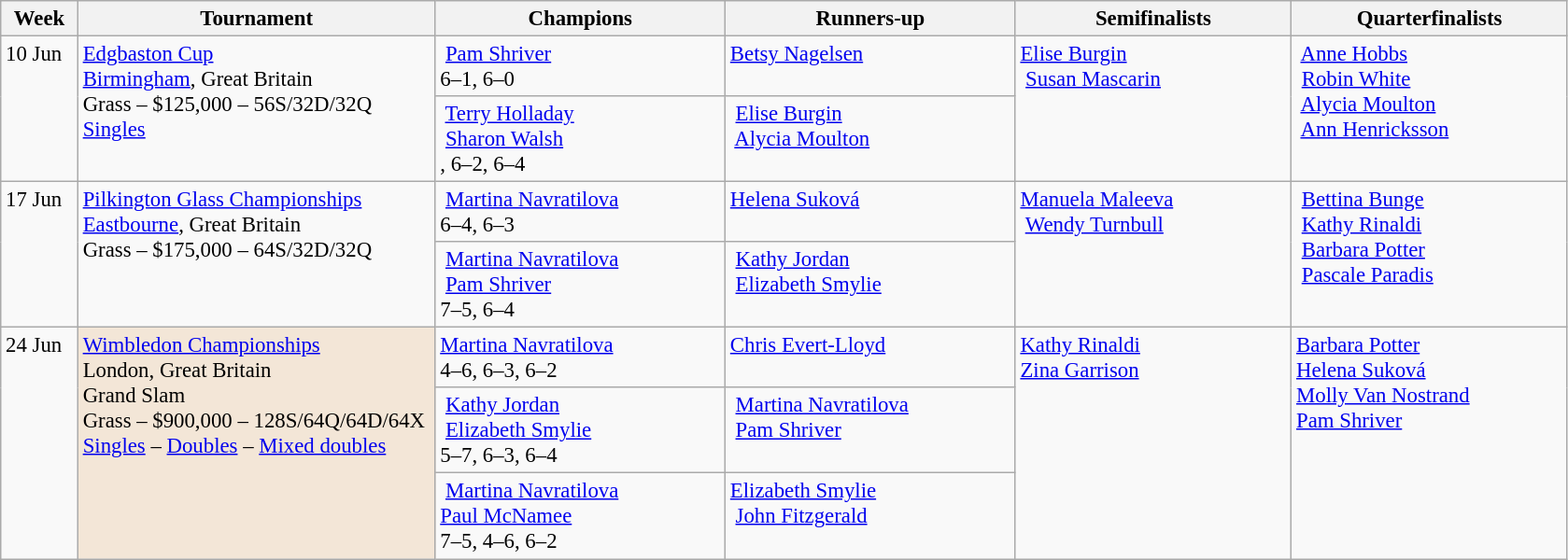<table class=wikitable style=font-size:95%>
<tr>
<th style="width:48px;">Week</th>
<th style="width:248px;">Tournament</th>
<th style="width:200px;">Champions</th>
<th style="width:200px;">Runners-up</th>
<th style="width:190px;">Semifinalists</th>
<th style="width:190px;">Quarterfinalists</th>
</tr>
<tr valign="top">
<td rowspan=2>10 Jun</td>
<td rowspan=2><a href='#'>Edgbaston Cup</a><br><a href='#'>Birmingham</a>, Great Britain<br>Grass – $125,000 – 56S/32D/32Q <br><a href='#'>Singles</a></td>
<td> <a href='#'>Pam Shriver</a><br>6–1, 6–0</td>
<td> <a href='#'>Betsy Nagelsen</a></td>
<td rowspan=2> <a href='#'>Elise Burgin</a><br> <a href='#'>Susan Mascarin</a><br></td>
<td rowspan=2> <a href='#'>Anne Hobbs</a><br> <a href='#'>Robin White</a><br>  <a href='#'>Alycia Moulton</a><br> <a href='#'>Ann Henricksson</a></td>
</tr>
<tr valign="top">
<td> <a href='#'>Terry Holladay</a><br> <a href='#'>Sharon Walsh</a><br>, 6–2, 6–4</td>
<td> <a href='#'>Elise Burgin</a><br> <a href='#'>Alycia Moulton</a></td>
</tr>
<tr valign="top">
<td rowspan=2>17 Jun</td>
<td rowspan=2><a href='#'>Pilkington Glass Championships</a><br><a href='#'>Eastbourne</a>, Great Britain<br>Grass – $175,000 – 64S/32D/32Q</td>
<td> <a href='#'>Martina Navratilova</a><br> 6–4, 6–3</td>
<td> <a href='#'>Helena Suková</a></td>
<td rowspan=2> <a href='#'>Manuela Maleeva</a><br> <a href='#'>Wendy Turnbull</a></td>
<td rowspan=2> <a href='#'>Bettina Bunge</a><br> <a href='#'>Kathy Rinaldi</a><br>  <a href='#'>Barbara Potter</a><br> <a href='#'>Pascale Paradis</a></td>
</tr>
<tr valign="top">
<td> <a href='#'>Martina Navratilova</a><br> <a href='#'>Pam Shriver</a><br> 7–5, 6–4</td>
<td> <a href='#'>Kathy Jordan</a><br> <a href='#'>Elizabeth Smylie</a></td>
</tr>
<tr valign=top>
<td rowspan=3>24 Jun</td>
<td rowspan=3 style="background:#F3E6D7;"><a href='#'>Wimbledon Championships</a><br>London, Great Britain<br>Grand Slam<br>Grass – $900,000 – 128S/64Q/64D/64X <br><a href='#'>Singles</a> – <a href='#'>Doubles</a> – <a href='#'>Mixed doubles</a></td>
<td> <a href='#'>Martina Navratilova</a> <br>4–6, 6–3, 6–2</td>
<td> <a href='#'>Chris Evert-Lloyd</a></td>
<td rowspan=3> <a href='#'>Kathy Rinaldi</a> <br> <a href='#'>Zina Garrison</a></td>
<td rowspan=3> <a href='#'>Barbara Potter</a> <br> <a href='#'>Helena Suková</a> <br>  <a href='#'>Molly Van Nostrand</a> <br> <a href='#'>Pam Shriver</a></td>
</tr>
<tr valign="top">
<td> <a href='#'>Kathy Jordan</a><br> <a href='#'>Elizabeth Smylie</a> <br>5–7, 6–3, 6–4</td>
<td> <a href='#'>Martina Navratilova</a><br> <a href='#'>Pam Shriver</a></td>
</tr>
<tr valign="top">
<td> <a href='#'>Martina Navratilova</a><br>  <a href='#'>Paul McNamee</a> <br>7–5, 4–6, 6–2</td>
<td> <a href='#'>Elizabeth Smylie</a><br> <a href='#'>John Fitzgerald</a></td>
</tr>
</table>
